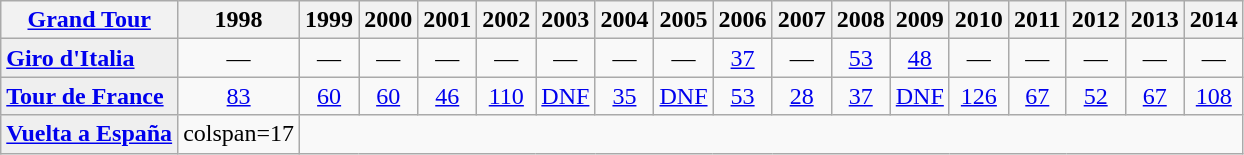<table class="wikitable plainrowheaders">
<tr>
<th scope="col"><a href='#'>Grand Tour</a></th>
<th scope="col">1998</th>
<th scope="col">1999</th>
<th scope="col">2000</th>
<th scope="col">2001</th>
<th scope="col">2002</th>
<th scope="col">2003</th>
<th scope="col">2004</th>
<th scope="col">2005</th>
<th scope="col">2006</th>
<th scope="col">2007</th>
<th scope="col">2008</th>
<th scope="col">2009</th>
<th scope="col">2010</th>
<th scope="col">2011</th>
<th scope="col">2012</th>
<th scope="col">2013</th>
<th scope="col">2014</th>
</tr>
<tr style="text-align:center;">
<td style="text-align:left; background:#efefef;"> <strong><a href='#'>Giro d'Italia</a></strong></td>
<td>—</td>
<td>—</td>
<td>—</td>
<td>—</td>
<td>—</td>
<td>—</td>
<td>—</td>
<td>—</td>
<td><a href='#'>37</a></td>
<td>—</td>
<td><a href='#'>53</a></td>
<td><a href='#'>48</a></td>
<td>—</td>
<td>—</td>
<td>—</td>
<td>—</td>
<td>—</td>
</tr>
<tr style="text-align:center;">
<td style="text-align:left; background:#efefef;"> <strong><a href='#'>Tour de France</a></strong></td>
<td><a href='#'>83</a></td>
<td><a href='#'>60</a></td>
<td><a href='#'>60</a></td>
<td><a href='#'>46</a></td>
<td><a href='#'>110</a></td>
<td><a href='#'>DNF</a></td>
<td><a href='#'>35</a></td>
<td><a href='#'>DNF</a></td>
<td><a href='#'>53</a></td>
<td><a href='#'>28</a></td>
<td><a href='#'>37</a></td>
<td><a href='#'>DNF</a></td>
<td><a href='#'>126</a></td>
<td><a href='#'>67</a></td>
<td><a href='#'>52</a></td>
<td><a href='#'>67</a></td>
<td><a href='#'>108</a></td>
</tr>
<tr style="text-align:center;">
<td style="text-align:left; background:#efefef;"> <strong><a href='#'>Vuelta a España</a></strong></td>
<td>colspan=17 </td>
</tr>
</table>
